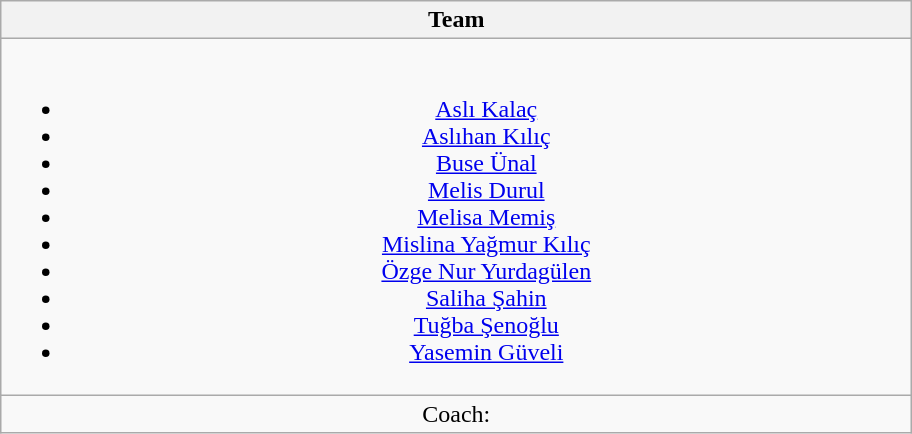<table class="wikitable" style="text-align: center;">
<tr>
<th width=600>Team</th>
</tr>
<tr>
<td><br><ul><li><a href='#'>Aslı Kalaç</a></li><li><a href='#'>Aslıhan Kılıç</a></li><li><a href='#'>Buse Ünal</a></li><li><a href='#'>Melis Durul</a></li><li><a href='#'>Melisa Memiş</a></li><li><a href='#'>Mislina Yağmur Kılıç</a></li><li><a href='#'>Özge Nur Yurdagülen</a></li><li><a href='#'>Saliha Şahin</a></li><li><a href='#'>Tuğba Şenoğlu</a></li><li><a href='#'>Yasemin Güveli</a></li></ul></td>
</tr>
<tr>
<td>Coach:</td>
</tr>
</table>
